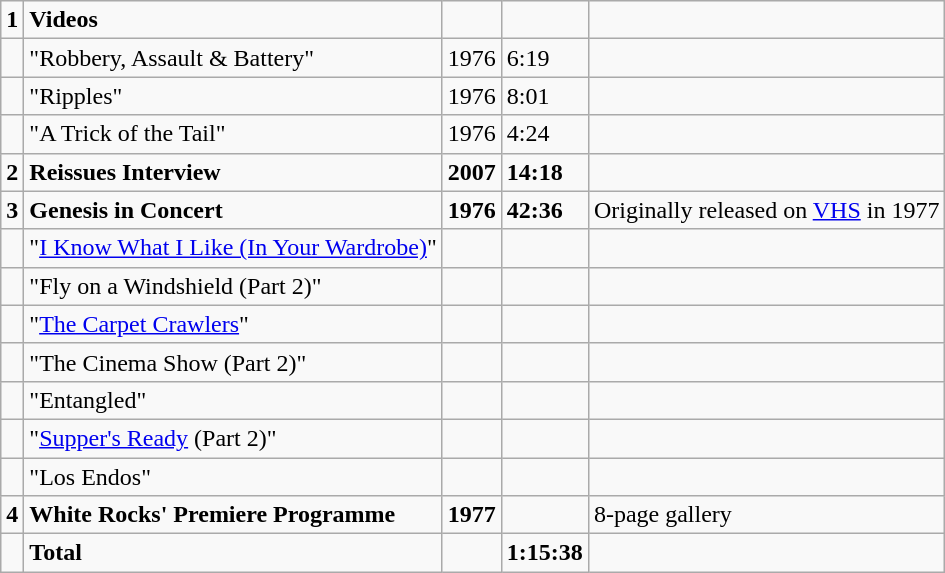<table class="wikitable">
<tr>
<td><strong>1</strong></td>
<td><strong>Videos</strong></td>
<td></td>
<td></td>
</tr>
<tr>
<td></td>
<td>"Robbery, Assault & Battery"</td>
<td>1976</td>
<td>6:19</td>
<td></td>
</tr>
<tr>
<td></td>
<td>"Ripples"</td>
<td>1976</td>
<td>8:01</td>
<td></td>
</tr>
<tr>
<td></td>
<td>"A Trick of the Tail"</td>
<td>1976</td>
<td>4:24</td>
<td></td>
</tr>
<tr>
<td><strong>2</strong></td>
<td><strong>Reissues Interview</strong></td>
<td><strong>2007</strong></td>
<td><strong>14:18</strong></td>
<td></td>
</tr>
<tr>
<td><strong>3</strong></td>
<td><strong>Genesis in Concert</strong></td>
<td><strong>1976</strong></td>
<td><strong>42:36</strong></td>
<td>Originally released on <a href='#'>VHS</a> in 1977</td>
</tr>
<tr>
<td></td>
<td>"<a href='#'>I Know What I Like (In Your Wardrobe)</a>"</td>
<td></td>
<td></td>
<td></td>
</tr>
<tr>
<td></td>
<td>"Fly on a Windshield (Part 2)"</td>
<td></td>
<td></td>
<td></td>
</tr>
<tr>
<td></td>
<td>"<a href='#'>The Carpet Crawlers</a>"</td>
<td></td>
<td></td>
<td></td>
</tr>
<tr>
<td></td>
<td>"The Cinema Show (Part 2)"</td>
<td></td>
<td></td>
<td></td>
</tr>
<tr>
<td></td>
<td>"Entangled"</td>
<td></td>
<td></td>
<td></td>
</tr>
<tr>
<td></td>
<td>"<a href='#'>Supper's Ready</a> (Part 2)"</td>
<td></td>
<td></td>
<td></td>
</tr>
<tr>
<td></td>
<td>"Los Endos"</td>
<td></td>
<td></td>
<td></td>
</tr>
<tr>
<td><strong>4</strong></td>
<td><strong>White Rocks' Premiere Programme</strong></td>
<td><strong>1977</strong></td>
<td></td>
<td>8-page gallery</td>
</tr>
<tr>
<td></td>
<td><strong>Total</strong></td>
<td></td>
<td><strong>1:15:38</strong></td>
<td></td>
</tr>
</table>
